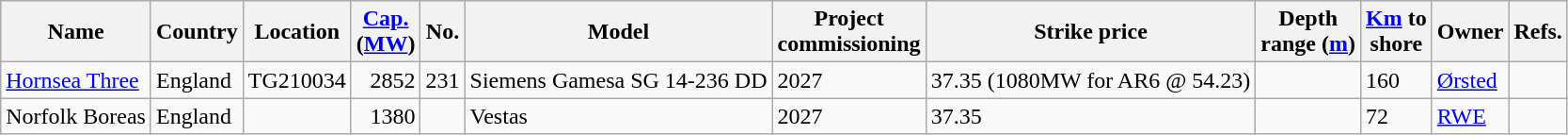<table class="wikitable sortable">
<tr>
<th>Name</th>
<th>Country</th>
<th>Location</th>
<th><a href='#'>Cap.</a><br> (<a href='#'>MW</a>)</th>
<th>No.</th>
<th>Model</th>
<th>Project<br>commissioning</th>
<th>Strike price</th>
<th>Depth<br>range (<a href='#'>m</a>)</th>
<th><a href='#'>Km</a> to<br>shore</th>
<th>Owner</th>
<th>Refs.</th>
</tr>
<tr>
<td><a href='#'>Hornsea Three</a></td>
<td>England</td>
<td>TG210034</td>
<td style="text-align:right;">2852</td>
<td style="text-align:right;">231</td>
<td>Siemens Gamesa SG 14-236 DD</td>
<td>2027</td>
<td>37.35 (1080MW for AR6 @ 54.23)</td>
<td></td>
<td>160</td>
<td><a href='#'>Ørsted</a></td>
<td></td>
</tr>
<tr>
<td>Norfolk Boreas</td>
<td>England</td>
<td></td>
<td style="text-align:right;">1380</td>
<td></td>
<td>Vestas</td>
<td>2027</td>
<td>37.35</td>
<td></td>
<td>72</td>
<td><a href='#'>RWE</a></td>
<td></td>
</tr>
</table>
